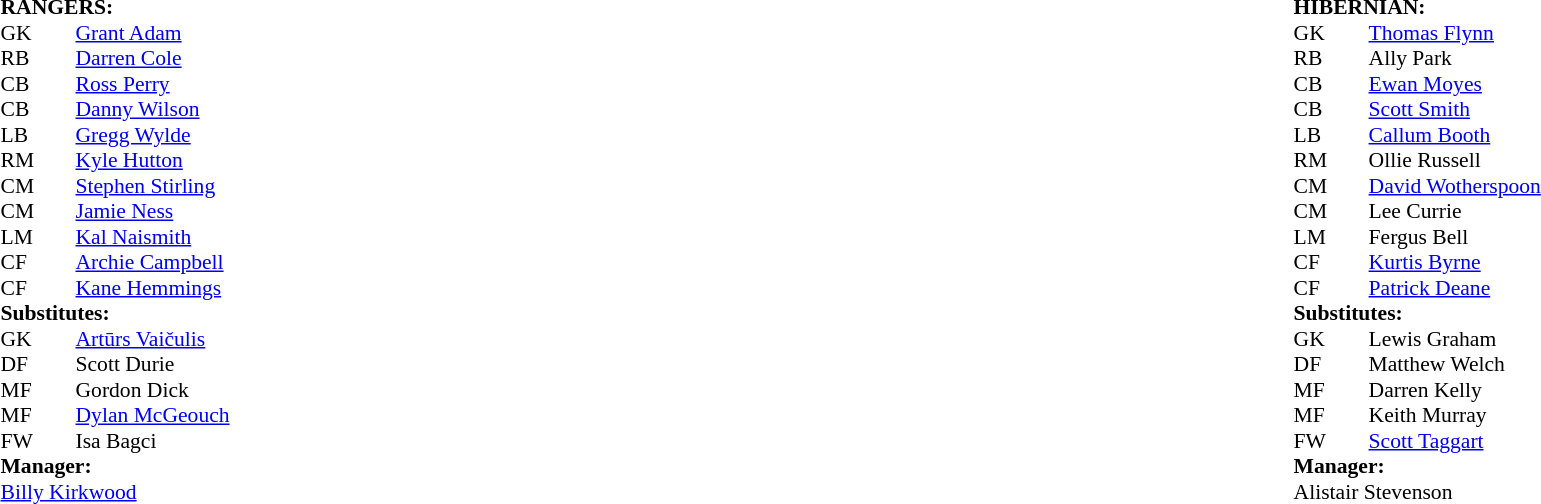<table width="100%">
<tr>
<td valign="top" width="50%"><br><table style="font-size: 90%" cellspacing="0" cellpadding="0">
<tr>
<td colspan="4"><strong>RANGERS:</strong></td>
</tr>
<tr>
<th width="25"></th>
<th width="25"></th>
</tr>
<tr>
<td>GK</td>
<td></td>
<td> <a href='#'>Grant Adam</a></td>
<td></td>
</tr>
<tr>
<td>RB</td>
<td></td>
<td> <a href='#'>Darren Cole</a></td>
</tr>
<tr>
<td>CB</td>
<td></td>
<td> <a href='#'>Ross Perry</a></td>
</tr>
<tr>
<td>CB</td>
<td></td>
<td> <a href='#'>Danny Wilson</a></td>
</tr>
<tr>
<td>LB</td>
<td></td>
<td> <a href='#'>Gregg Wylde</a></td>
</tr>
<tr>
<td>RM</td>
<td></td>
<td> <a href='#'>Kyle Hutton</a></td>
</tr>
<tr>
<td>CM</td>
<td></td>
<td> <a href='#'>Stephen Stirling</a></td>
</tr>
<tr>
<td>CM</td>
<td></td>
<td> <a href='#'>Jamie Ness</a></td>
</tr>
<tr>
<td>LM</td>
<td></td>
<td> <a href='#'>Kal Naismith</a></td>
<td></td>
</tr>
<tr>
<td>CF</td>
<td></td>
<td> <a href='#'>Archie Campbell</a></td>
</tr>
<tr>
<td>CF</td>
<td></td>
<td> <a href='#'>Kane Hemmings</a></td>
<td></td>
</tr>
<tr>
<td colspan=3><strong>Substitutes:</strong></td>
</tr>
<tr>
<td>GK</td>
<td></td>
<td> <a href='#'>Artūrs Vaičulis</a></td>
<td></td>
</tr>
<tr>
<td>DF</td>
<td></td>
<td> Scott Durie</td>
</tr>
<tr>
<td>MF</td>
<td></td>
<td> Gordon Dick</td>
<td></td>
</tr>
<tr>
<td>MF</td>
<td></td>
<td> <a href='#'>Dylan McGeouch</a></td>
</tr>
<tr>
<td>FW</td>
<td></td>
<td> Isa Bagci</td>
<td></td>
</tr>
<tr>
<td colspan="4"><strong>Manager:</strong></td>
</tr>
<tr>
<td colspan="4"> <a href='#'>Billy Kirkwood</a></td>
</tr>
</table>
</td>
<td valign="top" width="50%"><br><table style="font-size: 90%" cellspacing="0" cellpadding="0" align="center">
<tr>
<td colspan="4"><strong>HIBERNIAN:</strong></td>
</tr>
<tr>
<th width="25"></th>
<th width="25"></th>
</tr>
<tr>
<td>GK</td>
<td></td>
<td> <a href='#'>Thomas Flynn</a></td>
</tr>
<tr>
<td>RB</td>
<td></td>
<td> Ally Park</td>
</tr>
<tr>
<td>CB</td>
<td></td>
<td> <a href='#'>Ewan Moyes</a></td>
<td></td>
</tr>
<tr>
<td>CB</td>
<td></td>
<td> <a href='#'>Scott Smith</a></td>
</tr>
<tr>
<td>LB</td>
<td></td>
<td> <a href='#'>Callum Booth</a></td>
</tr>
<tr>
<td>RM</td>
<td></td>
<td> Ollie Russell</td>
</tr>
<tr>
<td>CM</td>
<td></td>
<td> <a href='#'>David Wotherspoon</a></td>
</tr>
<tr>
<td>CM</td>
<td></td>
<td> Lee Currie</td>
</tr>
<tr>
<td>LM</td>
<td></td>
<td> Fergus Bell</td>
<td></td>
</tr>
<tr>
<td>CF</td>
<td></td>
<td> <a href='#'>Kurtis Byrne</a></td>
</tr>
<tr>
<td>CF</td>
<td></td>
<td> <a href='#'>Patrick Deane</a></td>
<td></td>
</tr>
<tr>
<td colspan=3><strong>Substitutes:</strong></td>
</tr>
<tr>
<td>GK</td>
<td></td>
<td> Lewis Graham</td>
</tr>
<tr>
<td>DF</td>
<td></td>
<td> Matthew Welch</td>
<td></td>
</tr>
<tr>
<td>MF</td>
<td></td>
<td> Darren Kelly</td>
<td></td>
</tr>
<tr>
<td>MF</td>
<td></td>
<td> Keith Murray</td>
</tr>
<tr>
<td>FW</td>
<td></td>
<td> <a href='#'>Scott Taggart</a></td>
<td></td>
</tr>
<tr>
<td colspan="4"><strong>Manager:</strong></td>
</tr>
<tr>
<td colspan="4"> Alistair Stevenson</td>
</tr>
</table>
</td>
</tr>
</table>
